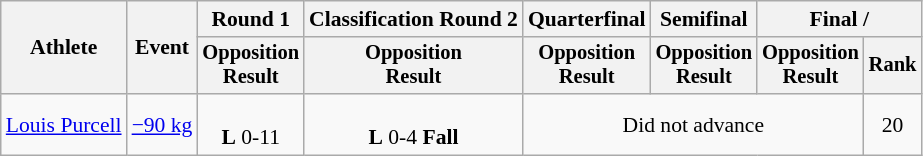<table class="wikitable" style="font-size:90%;">
<tr>
<th rowspan=2>Athlete</th>
<th rowspan=2>Event</th>
<th>Round 1</th>
<th>Classification Round 2</th>
<th>Quarterfinal</th>
<th>Semifinal</th>
<th colspan=2>Final / </th>
</tr>
<tr style="font-size: 95%">
<th>Opposition<br>Result</th>
<th>Opposition<br>Result</th>
<th>Opposition<br>Result</th>
<th>Opposition<br>Result</th>
<th>Opposition<br>Result</th>
<th>Rank</th>
</tr>
<tr align=center>
<td align=left><a href='#'>Louis Purcell</a></td>
<td align=left><a href='#'>−90 kg</a></td>
<td><br><strong>L</strong> 0-11</td>
<td><br><strong>L</strong> 0-4 <strong>Fall</strong></td>
<td colspan=3>Did not advance</td>
<td>20</td>
</tr>
</table>
